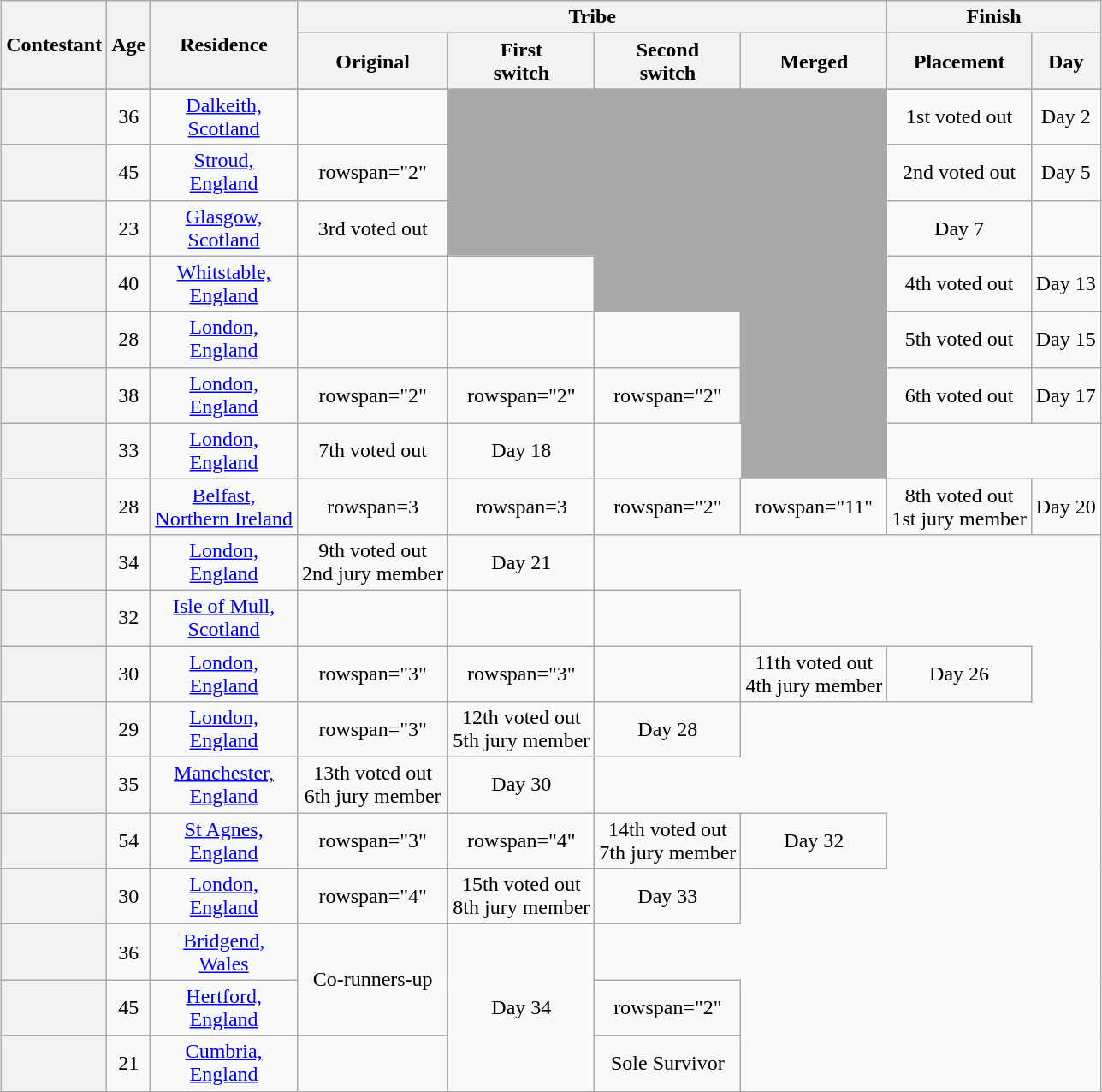<table class="wikitable sortable" style="margin:auto; text-align:center">
<tr>
<th rowspan="2" scope="col">Contestant</th>
<th rowspan="2" scope="col">Age</th>
<th rowspan="2" scope="col" class=unsortable>Residence</th>
<th colspan="4" scope="colgroup">Tribe</th>
<th colspan="2" scope="colgroup">Finish</th>
</tr>
<tr>
<th scope="col">Original</th>
<th scope="col">First<br>switch</th>
<th scope="col">Second<br>switch</th>
<th scope="col" class=unsortable>Merged</th>
<th scope="col" class=unsortable>Placement</th>
<th scope="col" class=unsortable>Day</th>
</tr>
<tr>
</tr>
<tr>
<th scope="row" style=text-align:left></th>
<td>36</td>
<td><a href='#'>Dalkeith,<br>Scotland</a></td>
<td></td>
<td rowspan="3" style="background:darkgray; border:none;"></td>
<td rowspan="4" style="background:darkgray; border:none;"></td>
<td rowspan="7" style="background:darkgray; border:none;"></td>
<td>1st voted out</td>
<td>Day 2</td>
</tr>
<tr>
<th scope="row" style=text-align:left></th>
<td>45</td>
<td><a href='#'>Stroud,<br>England</a></td>
<td>rowspan="2" </td>
<td>2nd voted out</td>
<td>Day 5</td>
</tr>
<tr>
<th scope="row" style="text-align:left"></th>
<td>23</td>
<td><a href='#'>Glasgow,<br>Scotland</a></td>
<td>3rd voted out</td>
<td>Day 7</td>
</tr>
<tr>
<th scope="row" style=text-align:left></th>
<td>40</td>
<td><a href='#'>Whitstable,<br>England</a></td>
<td></td>
<td></td>
<td>4th voted out</td>
<td>Day 13</td>
</tr>
<tr>
<th scope="row" style=text-align:left></th>
<td>28</td>
<td><a href='#'>London,<br>England</a></td>
<td></td>
<td></td>
<td></td>
<td>5th voted out</td>
<td>Day 15</td>
</tr>
<tr>
<th scope="row" style=text-align:left></th>
<td>38</td>
<td><a href='#'>London,<br>England</a></td>
<td>rowspan="2" </td>
<td>rowspan="2" </td>
<td>rowspan="2" </td>
<td>6th voted out</td>
<td>Day 17</td>
</tr>
<tr>
<th scope="row" style=text-align:left></th>
<td>33</td>
<td><a href='#'>London,<br>England</a></td>
<td>7th voted out</td>
<td>Day 18</td>
</tr>
<tr>
<th scope="row" style=text-align:left></th>
<td>28</td>
<td><a href='#'>Belfast,<br>Northern Ireland</a></td>
<td>rowspan=3 </td>
<td>rowspan=3 </td>
<td>rowspan="2" </td>
<td>rowspan="11" </td>
<td>8th voted out<br>1st jury member</td>
<td>Day 20</td>
</tr>
<tr>
<th scope="row" style=text-align:left></th>
<td>34</td>
<td><a href='#'>London,<br>England</a></td>
<td>9th voted out<br>2nd jury member</td>
<td>Day 21</td>
</tr>
<tr>
<th scope="row" style="text-align:left"></th>
<td>32</td>
<td><a href='#'>Isle of Mull,<br>Scotland</a></td>
<td></td>
<td></td>
<td></td>
</tr>
<tr>
<th scope="row" style="text-align:left"></th>
<td>30</td>
<td><a href='#'>London,<br>England</a></td>
<td>rowspan="3" </td>
<td>rowspan="3" </td>
<td></td>
<td>11th voted out<br>4th jury member</td>
<td>Day 26</td>
</tr>
<tr>
<th scope="row" style=text-align:left></th>
<td>29</td>
<td><a href='#'>London,<br>England</a></td>
<td>rowspan="3" </td>
<td>12th voted out<br>5th jury member</td>
<td>Day 28</td>
</tr>
<tr>
<th scope="row" style=text-align:left></th>
<td>35</td>
<td><a href='#'>Manchester,<br>England</a></td>
<td>13th voted out<br>6th jury member</td>
<td>Day 30</td>
</tr>
<tr>
<th scope="row" style="text-align:left"><br></th>
<td>54</td>
<td><a href='#'>St Agnes,<br>England</a></td>
<td>rowspan="3" </td>
<td>rowspan="4" </td>
<td>14th voted out<br>7th jury member</td>
<td>Day 32</td>
</tr>
<tr>
<th scope="row" style=text-align:left></th>
<td>30</td>
<td><a href='#'>London,<br>England</a></td>
<td>rowspan="4" </td>
<td>15th voted out<br>8th jury member</td>
<td>Day 33</td>
</tr>
<tr>
<th scope="row" style=text-align:left></th>
<td>36</td>
<td><a href='#'>Bridgend,<br>Wales</a></td>
<td rowspan="2">Co-runners-up</td>
<td rowspan="3">Day 34</td>
</tr>
<tr>
<th scope="row" style="text-align:left"></th>
<td>45</td>
<td><a href='#'>Hertford,<br>England</a></td>
<td>rowspan="2" </td>
</tr>
<tr>
<th scope="row" style=text-align:left></th>
<td>21</td>
<td><a href='#'>Cumbria,<br>England</a></td>
<td></td>
<td>Sole Survivor</td>
</tr>
</table>
